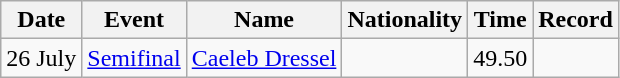<table class="wikitable" style=text-align:center>
<tr>
<th>Date</th>
<th>Event</th>
<th>Name</th>
<th>Nationality</th>
<th>Time</th>
<th>Record</th>
</tr>
<tr>
<td>26 July</td>
<td><a href='#'>Semifinal</a></td>
<td align=left><a href='#'>Caeleb Dressel</a></td>
<td align=left></td>
<td>49.50</td>
<td></td>
</tr>
</table>
